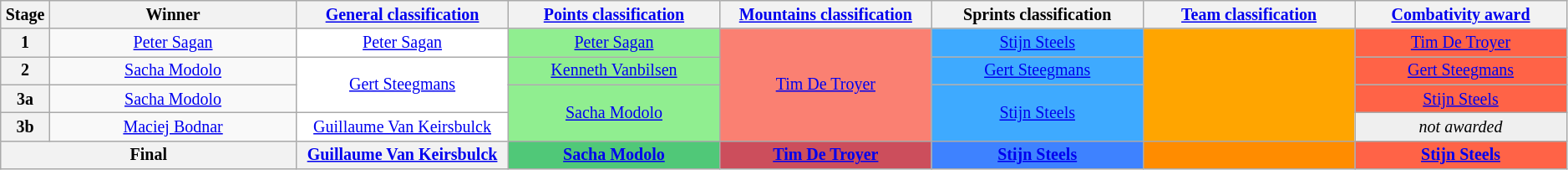<table class="wikitable" style="text-align: center; font-size:smaller;">
<tr>
<th style="width:1%;">Stage</th>
<th style="width:14%;">Winner</th>
<th style="width:12%;"><a href='#'>General classification</a><br></th>
<th style="width:12%;"><a href='#'>Points classification</a><br></th>
<th style="width:12%;"><a href='#'>Mountains classification</a><br></th>
<th style="width:12%;">Sprints classification<br></th>
<th style="width:12%;"><a href='#'>Team classification</a></th>
<th style="width:12%;"><a href='#'>Combativity award</a></th>
</tr>
<tr>
<th>1</th>
<td><a href='#'>Peter Sagan</a></td>
<td style="background:white;"><a href='#'>Peter Sagan</a></td>
<td style="background:lightgreen;"><a href='#'>Peter Sagan</a></td>
<td style="background:salmon;" rowspan=4><a href='#'>Tim De Troyer</a></td>
<td style="background:#3eaaff;"><a href='#'>Stijn Steels</a></td>
<td style="background:orange;" rowspan=4></td>
<td style="background:tomato;"><a href='#'>Tim De Troyer</a></td>
</tr>
<tr>
<th>2</th>
<td><a href='#'>Sacha Modolo</a></td>
<td style="background:white;" rowspan=2><a href='#'>Gert Steegmans</a></td>
<td style="background:lightgreen;"><a href='#'>Kenneth Vanbilsen</a></td>
<td style="background:#3eaaff;"><a href='#'>Gert Steegmans</a></td>
<td style="background:tomato;"><a href='#'>Gert Steegmans</a></td>
</tr>
<tr>
<th>3a</th>
<td><a href='#'>Sacha Modolo</a></td>
<td style="background:lightgreen;" rowspan=2><a href='#'>Sacha Modolo</a></td>
<td style="background:#3eaaff;" rowspan=2><a href='#'>Stijn Steels</a></td>
<td style="background:tomato;"><a href='#'>Stijn Steels</a></td>
</tr>
<tr>
<th>3b</th>
<td><a href='#'>Maciej Bodnar</a></td>
<td style="background:white;"><a href='#'>Guillaume Van Keirsbulck</a></td>
<td style="background-color:#EFEFEF;"><em>not awarded</em></td>
</tr>
<tr>
<th colspan=2><strong>Final</strong></th>
<th style="background:#f2f2f2;"><a href='#'>Guillaume Van Keirsbulck</a></th>
<th style="background:#50c878;"><a href='#'>Sacha Modolo</a></th>
<th style="background:#cc4e5c;"><a href='#'>Tim De Troyer</a></th>
<th style="background:#3e82ff;"><a href='#'>Stijn Steels</a></th>
<th style="background:darkorange;"></th>
<th style="background:tomato;"><a href='#'>Stijn Steels</a></th>
</tr>
</table>
